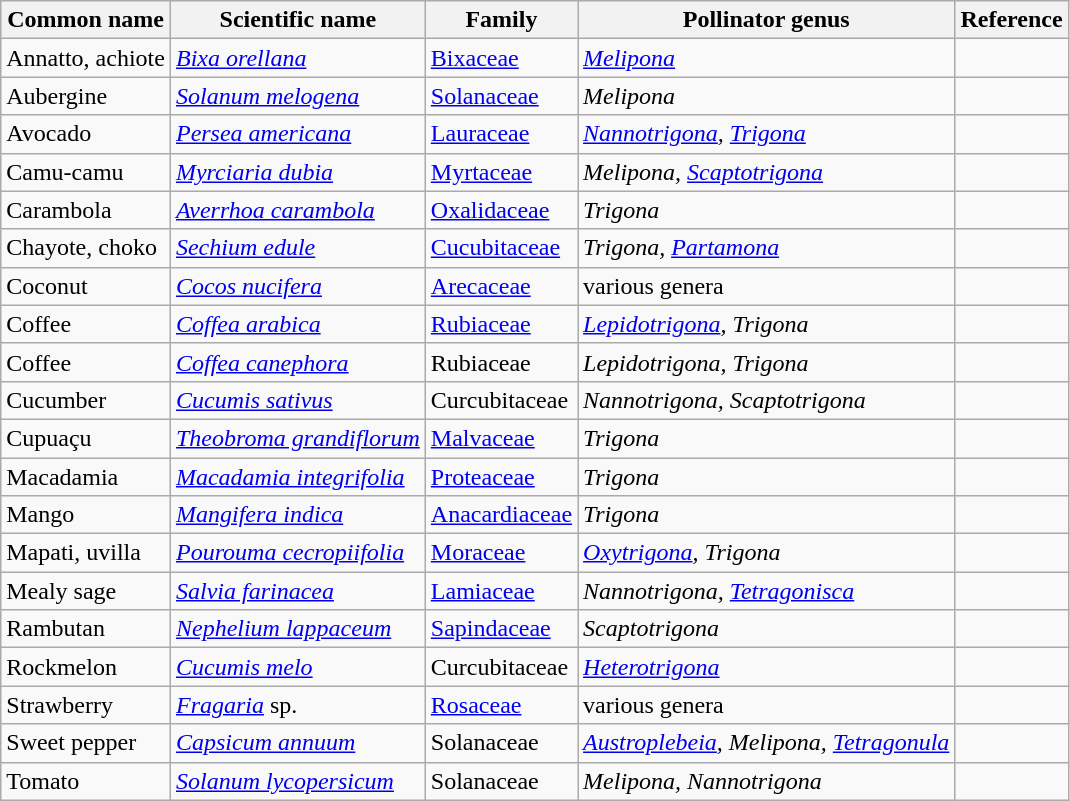<table class="wikitable mw-collapsible">
<tr>
<th>Common name</th>
<th>Scientific name</th>
<th>Family</th>
<th>Pollinator genus</th>
<th>Reference</th>
</tr>
<tr>
<td>Annatto, achiote</td>
<td><em><a href='#'>Bixa orellana</a></em></td>
<td><a href='#'>Bixaceae</a></td>
<td><em><a href='#'>Melipona</a></em></td>
<td></td>
</tr>
<tr>
<td>Aubergine</td>
<td><em><a href='#'>Solanum melogena</a></em></td>
<td><a href='#'>Solanaceae</a></td>
<td><em>Melipona</em></td>
<td></td>
</tr>
<tr>
<td>Avocado</td>
<td><em><a href='#'>Persea americana</a></em></td>
<td><a href='#'>Lauraceae</a></td>
<td><em><a href='#'>Nannotrigona</a>, <a href='#'>Trigona</a></em></td>
<td></td>
</tr>
<tr>
<td>Camu-camu</td>
<td><em><a href='#'>Myrciaria dubia</a></em></td>
<td><a href='#'>Myrtaceae</a></td>
<td><em>Melipona, <a href='#'>Scaptotrigona</a></em></td>
<td></td>
</tr>
<tr>
<td>Carambola</td>
<td><em><a href='#'>Averrhoa carambola</a></em></td>
<td><a href='#'>Oxalidaceae</a></td>
<td><em>Trigona</em></td>
<td></td>
</tr>
<tr>
<td>Chayote, choko</td>
<td><em><a href='#'>Sechium edule</a></em></td>
<td><a href='#'>Cucubitaceae</a></td>
<td><em>Trigona, <a href='#'>Partamona</a></em></td>
<td></td>
</tr>
<tr>
<td>Coconut</td>
<td><em><a href='#'>Cocos nucifera</a></em></td>
<td><a href='#'>Arecaceae</a></td>
<td>various genera</td>
<td></td>
</tr>
<tr>
<td>Coffee</td>
<td><em><a href='#'>Coffea arabica</a></em></td>
<td><a href='#'>Rubiaceae</a></td>
<td><em><a href='#'>Lepidotrigona</a>, Trigona</em></td>
<td></td>
</tr>
<tr>
<td>Coffee</td>
<td><em><a href='#'>Coffea canephora</a></em></td>
<td>Rubiaceae</td>
<td><em>Lepidotrigona, Trigona</em></td>
<td></td>
</tr>
<tr>
<td>Cucumber</td>
<td><em><a href='#'>Cucumis sativus</a></em></td>
<td>Curcubitaceae</td>
<td><em>Nannotrigona, Scaptotrigona</em></td>
<td></td>
</tr>
<tr>
<td>Cupuaçu</td>
<td><em><a href='#'>Theobroma grandiflorum</a></em></td>
<td><a href='#'>Malvaceae</a></td>
<td><em>Trigona</em></td>
<td></td>
</tr>
<tr>
<td>Macadamia</td>
<td><em><a href='#'>Macadamia integrifolia</a></em></td>
<td><a href='#'>Proteaceae</a></td>
<td><em>Trigona</em></td>
<td></td>
</tr>
<tr>
<td>Mango</td>
<td><em><a href='#'>Mangifera indica</a></em></td>
<td><a href='#'>Anacardiaceae</a></td>
<td><em>Trigona</em></td>
<td></td>
</tr>
<tr>
<td>Mapati, uvilla</td>
<td><em><a href='#'>Pourouma cecropiifolia</a></em></td>
<td><a href='#'>Moraceae</a></td>
<td><em><a href='#'>Oxytrigona</a>, Trigona</em></td>
<td></td>
</tr>
<tr>
<td>Mealy sage</td>
<td><em><a href='#'>Salvia farinacea</a></em></td>
<td><a href='#'>Lamiaceae</a></td>
<td><em>Nannotrigona, <a href='#'>Tetragonisca</a></em></td>
<td></td>
</tr>
<tr>
<td>Rambutan</td>
<td><em><a href='#'>Nephelium lappaceum</a></em></td>
<td><a href='#'>Sapindaceae</a></td>
<td><em>Scaptotrigona</em></td>
<td></td>
</tr>
<tr>
<td>Rockmelon</td>
<td><em><a href='#'>Cucumis melo</a></em></td>
<td>Curcubitaceae</td>
<td><em><a href='#'>Heterotrigona</a></em></td>
<td></td>
</tr>
<tr>
<td>Strawberry</td>
<td><em><a href='#'>Fragaria</a></em> sp.</td>
<td><a href='#'>Rosaceae</a></td>
<td>various genera</td>
<td></td>
</tr>
<tr>
<td>Sweet pepper</td>
<td><em><a href='#'>Capsicum annuum</a></em></td>
<td>Solanaceae</td>
<td><em><a href='#'>Austroplebeia</a>, Melipona, <a href='#'>Tetragonula</a></em></td>
<td></td>
</tr>
<tr>
<td>Tomato</td>
<td><em><a href='#'>Solanum lycopersicum</a></em></td>
<td>Solanaceae</td>
<td><em>Melipona, Nannotrigona</em></td>
<td></td>
</tr>
</table>
